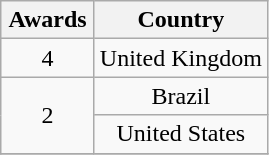<table class="wikitable" rowspan="2" style="text-align:center;" background: #f6e39c;>
<tr>
<th style="width:55px;">Awards</th>
<th style="text-align:center;">Country</th>
</tr>
<tr>
<td>4</td>
<td>United Kingdom</td>
</tr>
<tr>
<td rowspan="2">2</td>
<td>Brazil</td>
</tr>
<tr>
<td>United States</td>
</tr>
<tr>
</tr>
</table>
